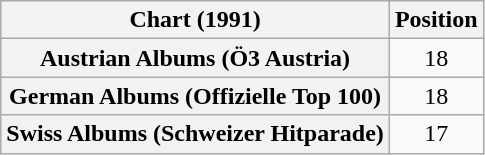<table class="wikitable sortable plainrowheaders" style="text-align:center">
<tr>
<th scope="col">Chart (1991)</th>
<th scope="col">Position</th>
</tr>
<tr>
<th scope="row">Austrian Albums (Ö3 Austria)</th>
<td>18</td>
</tr>
<tr>
<th scope="row">German Albums (Offizielle Top 100)</th>
<td>18</td>
</tr>
<tr>
<th scope="row">Swiss Albums (Schweizer Hitparade)</th>
<td>17</td>
</tr>
</table>
